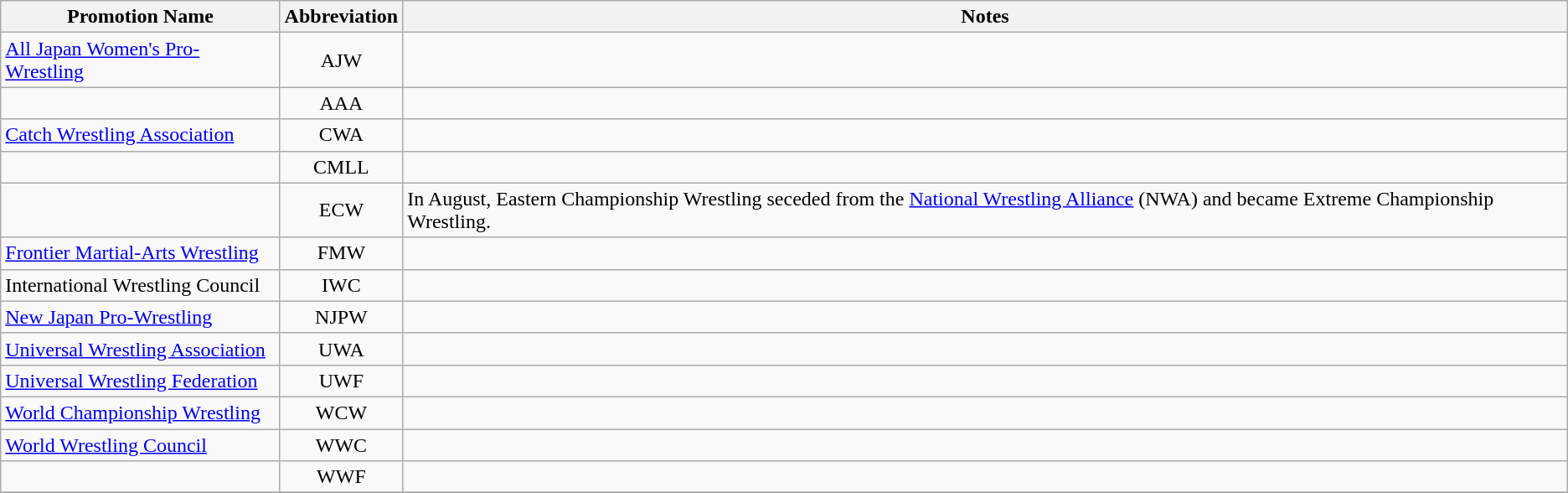<table class="wikitable">
<tr>
<th>Promotion Name</th>
<th>Abbreviation</th>
<th>Notes</th>
</tr>
<tr>
<td><a href='#'>All Japan Women's Pro-Wrestling</a></td>
<td align=center>AJW</td>
<td></td>
</tr>
<tr>
<td></td>
<td align=center>AAA</td>
<td></td>
</tr>
<tr>
<td><a href='#'>Catch Wrestling Association</a></td>
<td align=center>CWA</td>
<td></td>
</tr>
<tr>
<td></td>
<td align=center>CMLL</td>
<td></td>
</tr>
<tr>
<td></td>
<td align=center>ECW</td>
<td>In August, Eastern Championship Wrestling seceded from the <a href='#'>National Wrestling Alliance</a> (NWA) and became Extreme Championship Wrestling.</td>
</tr>
<tr>
<td><a href='#'>Frontier Martial-Arts Wrestling</a></td>
<td align=center>FMW</td>
<td></td>
</tr>
<tr>
<td>International Wrestling Council</td>
<td align=center>IWC</td>
<td></td>
</tr>
<tr>
<td><a href='#'>New Japan Pro-Wrestling</a></td>
<td align=center>NJPW</td>
<td></td>
</tr>
<tr>
<td><a href='#'>Universal Wrestling Association</a></td>
<td align=center>UWA</td>
<td></td>
</tr>
<tr>
<td><a href='#'>Universal Wrestling Federation</a></td>
<td align=center>UWF</td>
<td></td>
</tr>
<tr>
<td><a href='#'>World Championship Wrestling</a></td>
<td align=center>WCW</td>
<td></td>
</tr>
<tr>
<td><a href='#'>World Wrestling Council</a></td>
<td align=center>WWC</td>
<td></td>
</tr>
<tr>
<td></td>
<td align=center>WWF</td>
<td></td>
</tr>
<tr>
</tr>
</table>
